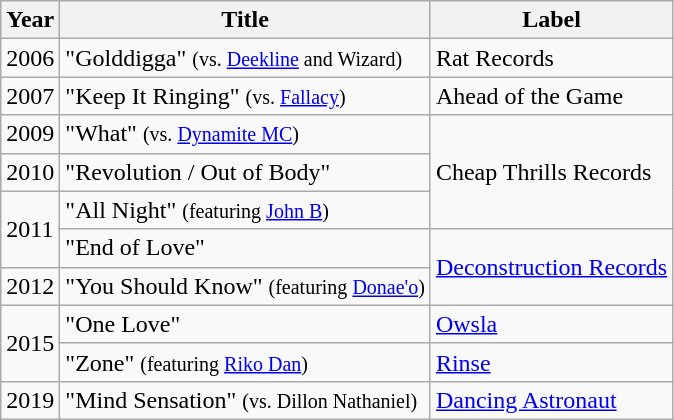<table class="wikitable">
<tr>
<th>Year</th>
<th>Title</th>
<th>Label</th>
</tr>
<tr>
<td>2006</td>
<td>"Golddigga" <small>(vs. <a href='#'>Deekline</a> and Wizard)</small></td>
<td>Rat Records</td>
</tr>
<tr>
<td>2007</td>
<td>"Keep It Ringing" <small>(vs. <a href='#'>Fallacy</a>)</small></td>
<td>Ahead of the Game</td>
</tr>
<tr>
<td>2009</td>
<td>"What" <small>(vs. <a href='#'>Dynamite MC</a>)</small></td>
<td rowspan="3">Cheap Thrills Records</td>
</tr>
<tr>
<td>2010</td>
<td>"Revolution / Out of Body"</td>
</tr>
<tr>
<td rowspan="2">2011</td>
<td>"All Night" <small>(featuring <a href='#'>John B</a>)</small></td>
</tr>
<tr>
<td>"End of Love"</td>
<td rowspan="2"><a href='#'>Deconstruction Records</a></td>
</tr>
<tr>
<td>2012</td>
<td>"You Should Know" <small>(featuring <a href='#'>Donae'o</a>)</small></td>
</tr>
<tr>
<td rowspan="2">2015</td>
<td>"One Love"</td>
<td><a href='#'>Owsla</a></td>
</tr>
<tr>
<td>"Zone" <small>(featuring <a href='#'>Riko Dan</a>)</small></td>
<td><a href='#'>Rinse</a></td>
</tr>
<tr>
<td>2019</td>
<td>"Mind Sensation" <small>(vs. Dillon Nathaniel)</small></td>
<td><a href='#'>Dancing Astronaut</a></td>
</tr>
</table>
